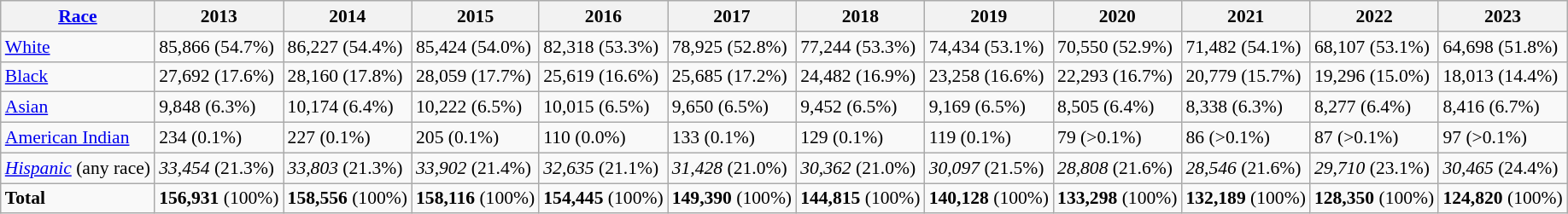<table class="wikitable sortable" style="font-size:90%">
<tr>
<th><a href='#'>Race</a></th>
<th>2013</th>
<th>2014</th>
<th>2015</th>
<th>2016</th>
<th>2017</th>
<th>2018</th>
<th>2019</th>
<th>2020</th>
<th>2021</th>
<th>2022</th>
<th>2023</th>
</tr>
<tr>
<td><a href='#'>White</a></td>
<td>85,866 (54.7%)</td>
<td>86,227 (54.4%)</td>
<td>85,424 (54.0%)</td>
<td>82,318 (53.3%)</td>
<td>78,925 (52.8%)</td>
<td>77,244 (53.3%)</td>
<td>74,434 (53.1%)</td>
<td>70,550 (52.9%)</td>
<td>71,482 (54.1%)</td>
<td>68,107 (53.1%)</td>
<td>64,698 (51.8%)</td>
</tr>
<tr>
<td><a href='#'>Black</a></td>
<td>27,692 (17.6%)</td>
<td>28,160 (17.8%)</td>
<td>28,059 (17.7%)</td>
<td>25,619 (16.6%)</td>
<td>25,685 (17.2%)</td>
<td>24,482 (16.9%)</td>
<td>23,258 (16.6%)</td>
<td>22,293 (16.7%)</td>
<td>20,779 (15.7%)</td>
<td>19,296 (15.0%)</td>
<td>18,013 (14.4%)</td>
</tr>
<tr>
<td><a href='#'>Asian</a></td>
<td>9,848 (6.3%)</td>
<td>10,174 (6.4%)</td>
<td>10,222 (6.5%)</td>
<td>10,015 (6.5%)</td>
<td>9,650 (6.5%)</td>
<td>9,452 (6.5%)</td>
<td>9,169 (6.5%)</td>
<td>8,505 (6.4%)</td>
<td>8,338 (6.3%)</td>
<td>8,277 (6.4%)</td>
<td>8,416 (6.7%)</td>
</tr>
<tr>
<td><a href='#'>American Indian</a></td>
<td>234 (0.1%)</td>
<td>227 (0.1%)</td>
<td>205 (0.1%)</td>
<td>110 (0.0%)</td>
<td>133 (0.1%)</td>
<td>129 (0.1%)</td>
<td>119 (0.1%)</td>
<td>79 (>0.1%)</td>
<td>86 (>0.1%)</td>
<td>87 (>0.1%)</td>
<td>97 (>0.1%)</td>
</tr>
<tr>
<td><em><a href='#'>Hispanic</a></em> (any race)</td>
<td><em>33,454</em> (21.3%)</td>
<td><em>33,803</em> (21.3%)</td>
<td><em>33,902</em> (21.4%)</td>
<td><em>32,635</em> (21.1%)</td>
<td><em>31,428</em> (21.0%)</td>
<td><em>30,362</em> (21.0%)</td>
<td><em>30,097</em> (21.5%)</td>
<td><em>28,808</em> (21.6%)</td>
<td><em>28,546</em> (21.6%)</td>
<td><em>29,710</em> (23.1%)</td>
<td><em>30,465</em> (24.4%)</td>
</tr>
<tr>
<td><strong>Total</strong></td>
<td><strong>156,931</strong> (100%)</td>
<td><strong>158,556</strong> (100%)</td>
<td><strong>158,116</strong> (100%)</td>
<td><strong>154,445</strong> (100%)</td>
<td><strong>149,390</strong> (100%)</td>
<td><strong>144,815</strong> (100%)</td>
<td><strong>140,128</strong> (100%)</td>
<td><strong>133,298</strong> (100%)</td>
<td><strong>132,189</strong> (100%)</td>
<td><strong>128,350</strong> (100%)</td>
<td><strong>124,820</strong> (100%)</td>
</tr>
</table>
